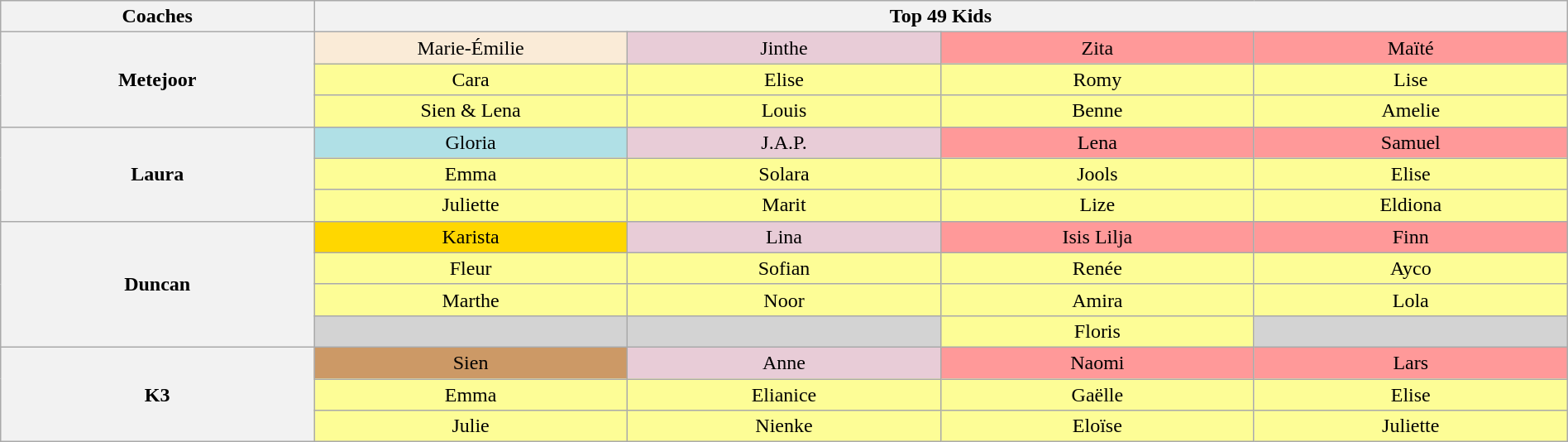<table class="wikitable" style="text-align:center; width:100%">
<tr>
<th width="20%" scope="col">Coaches</th>
<th width="80%" colspan="4" scope="col">Top 49 Kids</th>
</tr>
<tr>
<th rowspan="3">Metejoor</th>
<td style="background:antiquewhite; width:20%">Marie-Émilie</td>
<td style="background:#E8CCD7; width:20%">Jinthe</td>
<td style="background:#FF9999; width:20%">Zita</td>
<td style="background:#FF9999; width:20%">Maïté</td>
</tr>
<tr>
<td style="background:#FDFD96">Cara</td>
<td style="background:#FDFD96">Elise</td>
<td style="background:#FDFD96">Romy</td>
<td style="background:#FDFD96">Lise</td>
</tr>
<tr>
<td style="background:#FDFD96">Sien & Lena</td>
<td style="background:#FDFD96">Louis</td>
<td style="background:#FDFD96">Benne</td>
<td style="background:#FDFD96">Amelie</td>
</tr>
<tr>
<th rowspan="3">Laura</th>
<td style="background:#B0E0E6">Gloria</td>
<td style="background:#E8CCD7">J.A.P.</td>
<td style="background:#FF9999">Lena</td>
<td style="background:#FF9999">Samuel</td>
</tr>
<tr>
<td style="background:#FDFD96">Emma</td>
<td style="background:#FDFD96">Solara</td>
<td style="background:#FDFD96">Jools</td>
<td style="background:#FDFD96">Elise</td>
</tr>
<tr>
<td style="background:#FDFD96">Juliette</td>
<td style="background:#FDFD96">Marit</td>
<td style="background:#FDFD96">Lize</td>
<td style="background:#FDFD96">Eldiona</td>
</tr>
<tr>
<th rowspan="4">Duncan</th>
<td style="background:gold">Karista</td>
<td style="background:#E8CCD7">Lina</td>
<td style="background:#FF9999">Isis Lilja</td>
<td style="background:#FF9999">Finn</td>
</tr>
<tr>
<td style="background:#FDFD96">Fleur</td>
<td style="background:#FDFD96">Sofian</td>
<td style="background:#FDFD96">Renée</td>
<td style="background:#FDFD96">Ayco</td>
</tr>
<tr>
<td style="background:#FDFD96">Marthe</td>
<td style="background:#FDFD96">Noor</td>
<td style="background:#FDFD96">Amira</td>
<td style="background:#FDFD96">Lola</td>
</tr>
<tr>
<td style="background:lightgrey"></td>
<td style="background:lightgrey"></td>
<td style="background:#FDFD96">Floris</td>
<td style="background:lightgrey" colspan="3"></td>
</tr>
<tr>
<th rowspan="3">K3</th>
<td style="background:#cc9966">Sien</td>
<td style="background:#E8CCD7">Anne</td>
<td style="background:#FF9999">Naomi</td>
<td style="background:#FF9999">Lars</td>
</tr>
<tr>
<td style="background:#FDFD96">Emma</td>
<td style="background:#FDFD96">Elianice</td>
<td style="background:#FDFD96">Gaëlle</td>
<td style="background:#FDFD96">Elise</td>
</tr>
<tr>
<td style="background:#FDFD96">Julie</td>
<td style="background:#FDFD96">Nienke</td>
<td style="background:#FDFD96">Eloïse</td>
<td style="background:#FDFD96">Juliette</td>
</tr>
</table>
